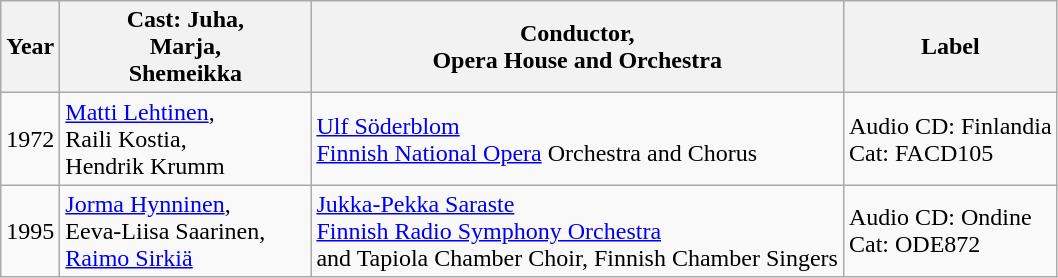<table class="wikitable">
<tr>
<th>Year</th>
<th width="160">Cast: Juha,<br> Marja,<br> Shemeikka</th>
<th>Conductor,<br>Opera House and Orchestra</th>
<th>Label</th>
</tr>
<tr>
<td>1972</td>
<td><a href='#'>Matti Lehtinen</a>,<br>Raili Kostia,<br>Hendrik Krumm</td>
<td><a href='#'>Ulf Söderblom</a><br><a href='#'>Finnish National Opera</a> Orchestra and Chorus</td>
<td>Audio CD: Finlandia<br> Cat: FACD105</td>
</tr>
<tr>
<td>1995</td>
<td><a href='#'>Jorma Hynninen</a>,<br>Eeva-Liisa Saarinen,<br><a href='#'>Raimo Sirkiä</a></td>
<td><a href='#'>Jukka-Pekka Saraste</a><br><a href='#'>Finnish Radio Symphony Orchestra</a><br> and Tapiola Chamber Choir, Finnish Chamber Singers</td>
<td>Audio CD: Ondine<br> Cat: ODE872</td>
</tr>
</table>
